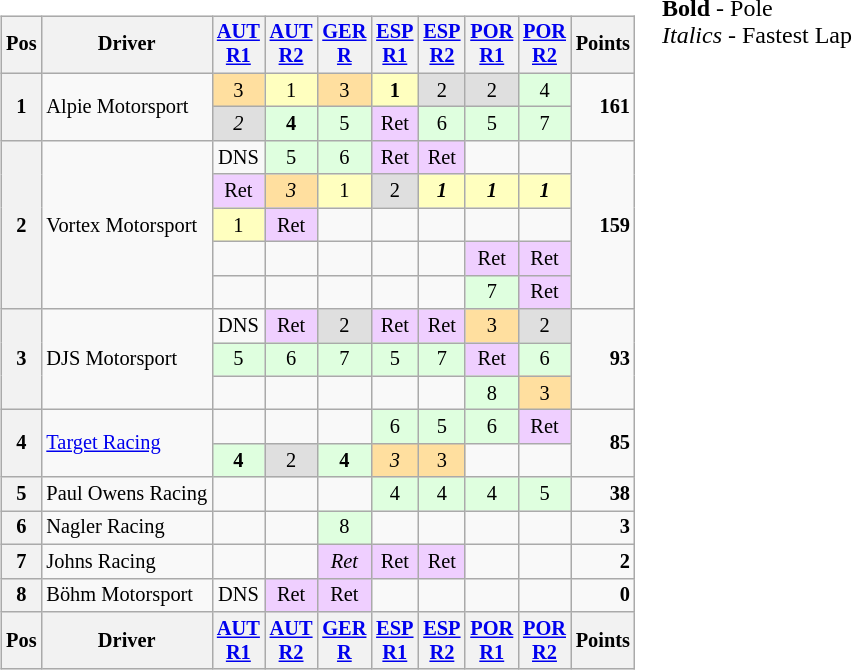<table>
<tr>
<td><br><table class="wikitable" style="font-size: 85%; text-align:center">
<tr valign="top">
<th valign="middle">Pos</th>
<th valign="middle">Driver</th>
<th><a href='#'>AUT<br>R1</a><br></th>
<th><a href='#'>AUT<br>R2</a><br></th>
<th><a href='#'>GER<br>R</a><br></th>
<th><a href='#'>ESP<br>R1</a><br></th>
<th><a href='#'>ESP<br>R2</a><br></th>
<th><a href='#'>POR<br>R1</a><br></th>
<th><a href='#'>POR<br>R2</a><br></th>
<th valign="middle">Points</th>
</tr>
<tr>
<th rowspan=2>1</th>
<td align="left" rowspan=2> Alpie Motorsport</td>
<td style="background:#FFDF9F;">3</td>
<td style="background:#FFFFBF;">1</td>
<td style="background:#FFDF9F;">3</td>
<td style="background:#FFFFBF;"><strong>1</strong></td>
<td style="background:#DFDFDF;">2</td>
<td style="background:#DFDFDF;">2</td>
<td style="background:#DFFFDF;">4</td>
<td rowspan=2 align="right"><strong>161</strong></td>
</tr>
<tr>
<td style="background:#DFDFDF;"><em>2</em></td>
<td style="background:#DFFFDF;"><strong>4</strong></td>
<td style="background:#DFFFDF;">5</td>
<td style="background:#EFCFFF;">Ret</td>
<td style="background:#DFFFDF;">6</td>
<td style="background:#DFFFDF;">5</td>
<td style="background:#DFFFDF;">7</td>
</tr>
<tr>
<th rowspan=5>2</th>
<td align="left" rowspan=5> Vortex Motorsport</td>
<td>DNS</td>
<td style="background:#DFFFDF;">5</td>
<td style="background:#DFFFDF;">6</td>
<td style="background:#EFCFFF;">Ret</td>
<td style="background:#EFCFFF;">Ret</td>
<td></td>
<td></td>
<td rowspan=5 align="right"><strong>159</strong></td>
</tr>
<tr>
<td style="background:#EFCFFF;">Ret</td>
<td style="background:#FFDF9F;"><em>3</em></td>
<td style="background:#FFFFBF;">1</td>
<td style="background:#DFDFDF;">2</td>
<td style="background:#FFFFBF;"><strong><em>1</em></strong></td>
<td style="background:#FFFFBF;"><strong><em>1</em></strong></td>
<td style="background:#FFFFBF;"><strong><em>1</em></strong></td>
</tr>
<tr>
<td style="background:#FFFFBF;">1</td>
<td style="background:#EFCFFF;">Ret</td>
<td></td>
<td></td>
<td></td>
<td></td>
<td></td>
</tr>
<tr>
<td></td>
<td></td>
<td></td>
<td></td>
<td></td>
<td style="background:#EFCFFF;">Ret</td>
<td style="background:#EFCFFF;">Ret</td>
</tr>
<tr>
<td></td>
<td></td>
<td></td>
<td></td>
<td></td>
<td style="background:#DFFFDF;">7</td>
<td style="background:#EFCFFF;">Ret</td>
</tr>
<tr>
<th rowspan=3>3</th>
<td align="left" rowspan=3> DJS Motorsport</td>
<td>DNS</td>
<td style="background:#EFCFFF;">Ret</td>
<td style="background:#DFDFDF;">2</td>
<td style="background:#EFCFFF;">Ret</td>
<td style="background:#EFCFFF;">Ret</td>
<td style="background:#FFDF9F;">3</td>
<td style="background:#DFDFDF;">2</td>
<td rowspan=3 align="right"><strong>93</strong></td>
</tr>
<tr>
<td style="background:#DFFFDF;">5</td>
<td style="background:#DFFFDF;">6</td>
<td style="background:#DFFFDF;">7</td>
<td style="background:#DFFFDF;">5</td>
<td style="background:#DFFFDF;">7</td>
<td style="background:#EFCFFF;">Ret</td>
<td style="background:#DFFFDF;">6</td>
</tr>
<tr>
<td></td>
<td></td>
<td></td>
<td></td>
<td></td>
<td style="background:#DFFFDF;">8</td>
<td style="background:#FFDF9F;">3</td>
</tr>
<tr>
<th rowspan=2>4</th>
<td align="left" rowspan=2> <a href='#'>Target Racing</a></td>
<td></td>
<td></td>
<td></td>
<td style="background:#DFFFDF;">6</td>
<td style="background:#DFFFDF;">5</td>
<td style="background:#DFFFDF;">6</td>
<td style="background:#EFCFFF;">Ret</td>
<td rowspan=2 align="right"><strong>85</strong></td>
</tr>
<tr>
<td style="background:#DFFFDF;"><strong>4</strong></td>
<td style="background:#DFDFDF;">2</td>
<td style="background:#DFFFDF;"><strong>4</strong></td>
<td style="background:#FFDF9F;"><em>3</em></td>
<td style="background:#FFDF9F;">3</td>
<td></td>
<td></td>
</tr>
<tr>
<th>5</th>
<td align="left" nowrap> Paul Owens Racing</td>
<td></td>
<td></td>
<td></td>
<td style="background:#DFFFDF;">4</td>
<td style="background:#DFFFDF;">4</td>
<td style="background:#DFFFDF;">4</td>
<td style="background:#DFFFDF;">5</td>
<td align="right"><strong>38</strong></td>
</tr>
<tr>
<th>6</th>
<td align="left"> Nagler Racing</td>
<td></td>
<td></td>
<td style="background:#DFFFDF;">8</td>
<td></td>
<td></td>
<td></td>
<td></td>
<td align="right"><strong>3</strong></td>
</tr>
<tr>
<th>7</th>
<td align="left"> Johns Racing</td>
<td></td>
<td></td>
<td style="background:#EFCFFF;"><em>Ret</em></td>
<td style="background:#EFCFFF;">Ret</td>
<td style="background:#EFCFFF;">Ret</td>
<td></td>
<td></td>
<td align="right"><strong>2</strong></td>
</tr>
<tr>
<th>8</th>
<td align="left"> Böhm Motorsport</td>
<td>DNS</td>
<td style="background:#EFCFFF;">Ret</td>
<td style="background:#EFCFFF;">Ret</td>
<td></td>
<td></td>
<td></td>
<td></td>
<td align="right"><strong>0</strong></td>
</tr>
<tr>
<th valign="middle">Pos</th>
<th valign="middle">Driver</th>
<th><a href='#'>AUT<br>R1</a><br></th>
<th><a href='#'>AUT<br>R2</a><br></th>
<th><a href='#'>GER<br>R</a><br></th>
<th><a href='#'>ESP<br>R1</a><br></th>
<th><a href='#'>ESP<br>R2</a><br></th>
<th><a href='#'>POR<br>R1</a><br></th>
<th><a href='#'>POR<br>R2</a><br></th>
<th valign="middle">Points</th>
</tr>
</table>
</td>
<td valign="top"><br>
<span><strong>Bold</strong> - Pole<br>
<em>Italics</em> - Fastest Lap</span></td>
</tr>
</table>
